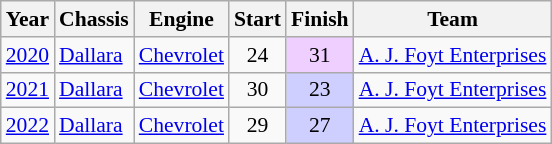<table class="wikitable" style="font-size: 90%;">
<tr>
<th>Year</th>
<th>Chassis</th>
<th>Engine</th>
<th>Start</th>
<th>Finish</th>
<th>Team</th>
</tr>
<tr>
<td><a href='#'>2020</a></td>
<td><a href='#'>Dallara</a></td>
<td><a href='#'>Chevrolet</a></td>
<td align=center>24</td>
<td align=center style="background:#EFCFFF;">31</td>
<td nowrap><a href='#'>A. J. Foyt Enterprises</a></td>
</tr>
<tr>
<td><a href='#'>2021</a></td>
<td><a href='#'>Dallara</a></td>
<td><a href='#'>Chevrolet</a></td>
<td align=center>30</td>
<td align=center style="background:#CFCFFF;">23</td>
<td nowrap><a href='#'>A. J. Foyt Enterprises</a></td>
</tr>
<tr>
<td><a href='#'>2022</a></td>
<td><a href='#'>Dallara</a></td>
<td><a href='#'>Chevrolet</a></td>
<td align=center>29</td>
<td align=center style="background:#CFCFFF;">27</td>
<td nowrap><a href='#'>A. J. Foyt Enterprises</a></td>
</tr>
</table>
